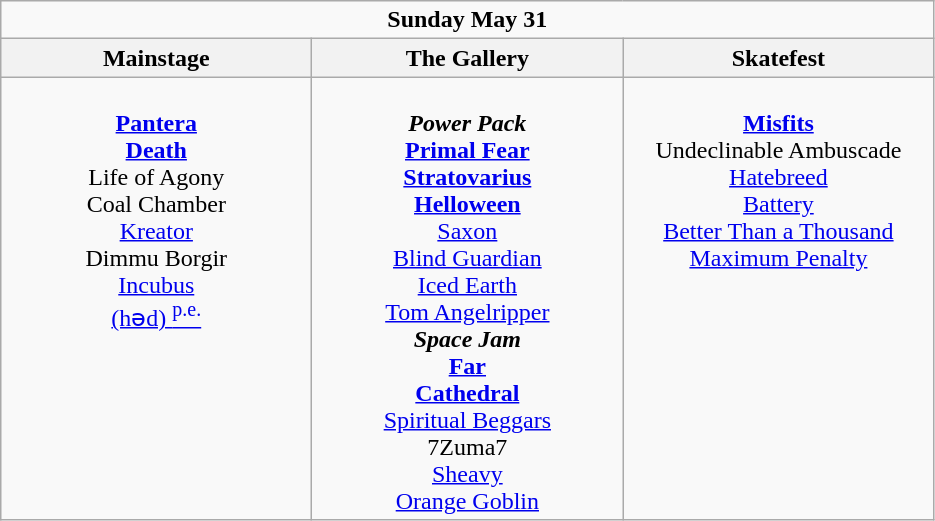<table class="wikitable">
<tr>
<td colspan="3" align="center"><strong>Sunday May 31</strong></td>
</tr>
<tr>
<th>Mainstage</th>
<th>The Gallery</th>
<th>Skatefest</th>
</tr>
<tr>
<td valign="top" align="center" width=200><br><strong><a href='#'>Pantera</a></strong>
<br><strong><a href='#'>Death</a></strong>
<br>Life of Agony
<br>Coal Chamber
<br><a href='#'>Kreator</a>
<br>Dimmu Borgir
<br><a href='#'>Incubus</a>
<br><a href='#'>(həd) <sup>p.e.</sup></a></td>
<td valign="top" align="center" width=200><br><strong><em>Power Pack</em></strong>
<br><strong><a href='#'>Primal Fear</a></strong>
<br><strong><a href='#'>Stratovarius</a></strong>
<br><strong><a href='#'>Helloween</a></strong>
<br><a href='#'>Saxon</a>
<br><a href='#'>Blind Guardian</a>
<br><a href='#'>Iced Earth</a>
<br><a href='#'>Tom Angelripper</a><br><strong><em>Space Jam</em></strong>
<br><strong><a href='#'>Far</a></strong>
<br><strong><a href='#'>Cathedral</a></strong>
<br><a href='#'>Spiritual Beggars</a>
<br>7Zuma7
<br><a href='#'>Sheavy</a>
<br><a href='#'>Orange Goblin</a></td>
<td valign="top" align="center" width=200><br><strong><a href='#'>Misfits</a></strong>
<br>Undeclinable Ambuscade
<br><a href='#'>Hatebreed</a>
<br><a href='#'>Battery</a>
<br><a href='#'>Better Than a Thousand</a>
<br><a href='#'>Maximum Penalty</a></td>
</tr>
</table>
